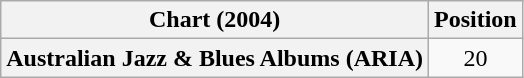<table class="wikitable plainrowheaders" style="text-align:center">
<tr>
<th scope="col">Chart (2004)</th>
<th scope="col">Position</th>
</tr>
<tr>
<th scope="row">Australian Jazz & Blues Albums (ARIA)</th>
<td>20</td>
</tr>
</table>
